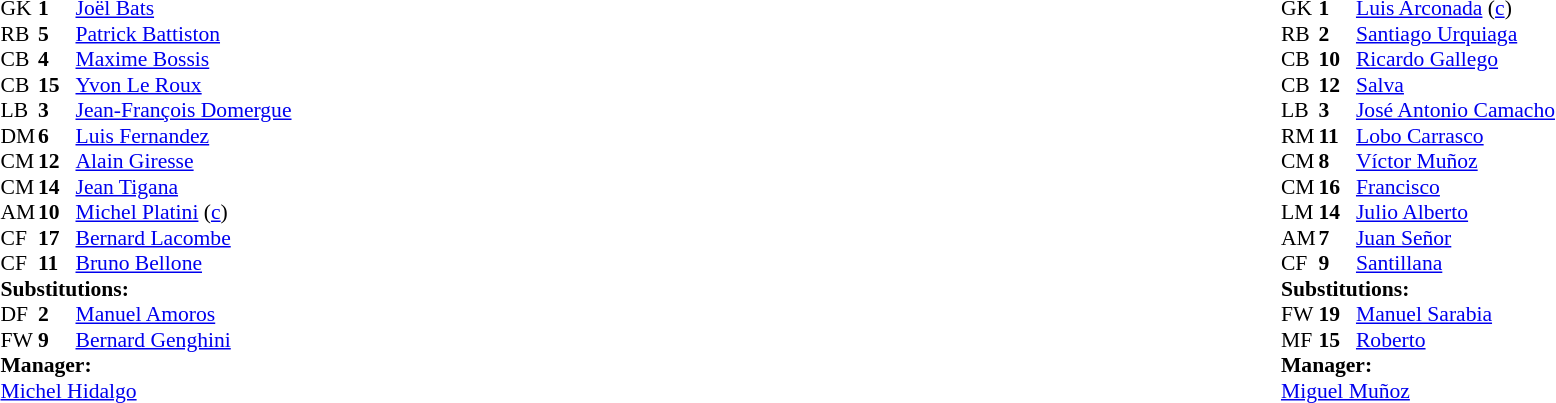<table style="width:100%">
<tr>
<td style="vertical-align:top; width:40%;"><br><table style="font-size:90%" cellspacing="0" cellpadding="0">
<tr>
<th width="25"></th>
<th width="25"></th>
</tr>
<tr>
<td>GK</td>
<td><strong>1</strong></td>
<td><a href='#'>Joël Bats</a></td>
</tr>
<tr>
<td>RB</td>
<td><strong>5</strong></td>
<td><a href='#'>Patrick Battiston</a></td>
<td></td>
<td></td>
</tr>
<tr>
<td>CB</td>
<td><strong>4</strong></td>
<td><a href='#'>Maxime Bossis</a></td>
</tr>
<tr>
<td>CB</td>
<td><strong>15</strong></td>
<td><a href='#'>Yvon Le Roux</a></td>
<td></td>
</tr>
<tr>
<td>LB</td>
<td><strong>3</strong></td>
<td><a href='#'>Jean-François Domergue</a></td>
</tr>
<tr>
<td>DM</td>
<td><strong>6</strong></td>
<td><a href='#'>Luis Fernandez</a></td>
<td></td>
</tr>
<tr>
<td>CM</td>
<td><strong>12</strong></td>
<td><a href='#'>Alain Giresse</a></td>
</tr>
<tr>
<td>CM</td>
<td><strong>14</strong></td>
<td><a href='#'>Jean Tigana</a></td>
</tr>
<tr>
<td>AM</td>
<td><strong>10</strong></td>
<td><a href='#'>Michel Platini</a> (<a href='#'>c</a>)</td>
</tr>
<tr>
<td>CF</td>
<td><strong>17</strong></td>
<td><a href='#'>Bernard Lacombe</a></td>
<td></td>
<td></td>
</tr>
<tr>
<td>CF</td>
<td><strong>11</strong></td>
<td><a href='#'>Bruno Bellone</a></td>
</tr>
<tr>
<td colspan=3><strong>Substitutions:</strong></td>
</tr>
<tr>
<td>DF</td>
<td><strong>2</strong></td>
<td><a href='#'>Manuel Amoros</a></td>
<td></td>
<td></td>
</tr>
<tr>
<td>FW</td>
<td><strong>9</strong></td>
<td><a href='#'>Bernard Genghini</a></td>
<td></td>
<td></td>
</tr>
<tr>
<td colspan=3><strong>Manager:</strong></td>
</tr>
<tr>
<td colspan=3><a href='#'>Michel Hidalgo</a></td>
</tr>
</table>
</td>
<td valign="top"></td>
<td style="vertical-align:top; width:50%;"><br><table style="font-size:90%; margin:auto;" cellspacing="0" cellpadding="0">
<tr>
<th width=25></th>
<th width=25></th>
</tr>
<tr>
<td>GK</td>
<td><strong>1</strong></td>
<td><a href='#'>Luis Arconada</a> (<a href='#'>c</a>)</td>
</tr>
<tr>
<td>RB</td>
<td><strong>2</strong></td>
<td><a href='#'>Santiago Urquiaga</a></td>
</tr>
<tr>
<td>CB</td>
<td><strong>10</strong></td>
<td><a href='#'>Ricardo Gallego</a></td>
<td></td>
</tr>
<tr>
<td>CB</td>
<td><strong>12</strong></td>
<td><a href='#'>Salva</a></td>
<td></td>
<td></td>
</tr>
<tr>
<td>LB</td>
<td><strong>3</strong></td>
<td><a href='#'>José Antonio Camacho</a></td>
</tr>
<tr>
<td>RM</td>
<td><strong>11</strong></td>
<td><a href='#'>Lobo Carrasco</a></td>
<td></td>
</tr>
<tr>
<td>CM</td>
<td><strong>8</strong></td>
<td><a href='#'>Víctor Muñoz</a></td>
</tr>
<tr>
<td>CM</td>
<td><strong>16</strong></td>
<td><a href='#'>Francisco</a></td>
</tr>
<tr>
<td>LM</td>
<td><strong>14</strong></td>
<td><a href='#'>Julio Alberto</a></td>
<td></td>
<td></td>
</tr>
<tr>
<td>AM</td>
<td><strong>7</strong></td>
<td><a href='#'>Juan Señor</a></td>
</tr>
<tr>
<td>CF</td>
<td><strong>9</strong></td>
<td><a href='#'>Santillana</a></td>
</tr>
<tr>
<td colspan=3><strong>Substitutions:</strong></td>
</tr>
<tr>
<td>FW</td>
<td><strong>19</strong></td>
<td><a href='#'>Manuel Sarabia</a></td>
<td></td>
<td></td>
</tr>
<tr>
<td>MF</td>
<td><strong>15</strong></td>
<td><a href='#'>Roberto</a></td>
<td></td>
<td></td>
</tr>
<tr>
<td colspan=3><strong>Manager:</strong></td>
</tr>
<tr>
<td colspan=3><a href='#'>Miguel Muñoz</a></td>
</tr>
</table>
</td>
</tr>
</table>
